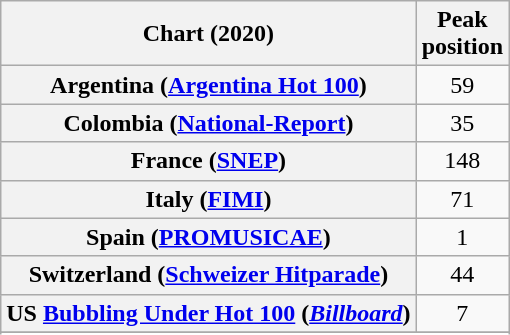<table class="wikitable sortable plainrowheaders" style="text-align:center">
<tr>
<th scope="col">Chart (2020)</th>
<th scope="col">Peak<br>position</th>
</tr>
<tr>
<th scope="row">Argentina (<a href='#'>Argentina Hot 100</a>)</th>
<td>59</td>
</tr>
<tr>
<th scope="row">Colombia (<a href='#'>National-Report</a>)</th>
<td>35</td>
</tr>
<tr>
<th scope="row">France (<a href='#'>SNEP</a>)</th>
<td>148</td>
</tr>
<tr>
<th scope="row">Italy (<a href='#'>FIMI</a>)</th>
<td>71</td>
</tr>
<tr>
<th scope="row">Spain (<a href='#'>PROMUSICAE</a>)</th>
<td>1</td>
</tr>
<tr>
<th scope="row">Switzerland (<a href='#'>Schweizer Hitparade</a>)</th>
<td>44</td>
</tr>
<tr>
<th scope="row">US <a href='#'>Bubbling Under Hot 100</a> (<em><a href='#'>Billboard</a></em>)</th>
<td>7</td>
</tr>
<tr>
</tr>
<tr>
</tr>
</table>
